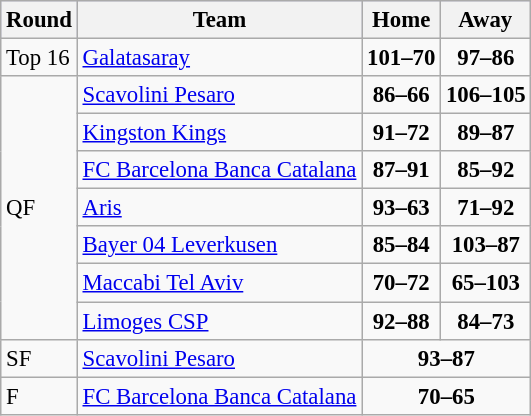<table class="wikitable" style="text-align: left; font-size:95%">
<tr bgcolor="#ccccff">
<th>Round</th>
<th>Team</th>
<th>Home</th>
<th>  Away  </th>
</tr>
<tr>
<td>Top 16</td>
<td> <a href='#'>Galatasaray</a></td>
<td style="text-align:center;"><strong>101–70</strong></td>
<td style="text-align:center;"><strong>97–86</strong></td>
</tr>
<tr>
<td rowspan=7>QF</td>
<td> <a href='#'>Scavolini Pesaro</a></td>
<td style="text-align:center;"><strong>86–66</strong></td>
<td style="text-align:center;"><strong>106–105</strong></td>
</tr>
<tr>
<td> <a href='#'>Kingston Kings</a></td>
<td style="text-align:center;"><strong>91–72</strong></td>
<td style="text-align:center;"><strong>89–87</strong></td>
</tr>
<tr>
<td> <a href='#'>FC Barcelona Banca Catalana</a></td>
<td style="text-align:center;"><strong>87–91</strong></td>
<td style="text-align:center;"><strong>85–92</strong></td>
</tr>
<tr>
<td> <a href='#'>Aris</a></td>
<td style="text-align:center;"><strong>93–63</strong></td>
<td style="text-align:center;"><strong>71–92</strong></td>
</tr>
<tr>
<td> <a href='#'>Bayer 04 Leverkusen</a></td>
<td style="text-align:center;"><strong>85–84</strong></td>
<td style="text-align:center;"><strong>103–87</strong></td>
</tr>
<tr>
<td> <a href='#'>Maccabi Tel Aviv</a></td>
<td style="text-align:center;"><strong>70–72</strong></td>
<td style="text-align:center;"><strong>65–103</strong></td>
</tr>
<tr>
<td> <a href='#'>Limoges CSP</a></td>
<td style="text-align:center;"><strong>92–88</strong></td>
<td style="text-align:center;"><strong>84–73</strong></td>
</tr>
<tr>
<td>SF</td>
<td> <a href='#'>Scavolini Pesaro</a></td>
<td colspan=2 align="center"><strong>93–87</strong></td>
</tr>
<tr>
<td>F</td>
<td> <a href='#'>FC Barcelona Banca Catalana</a></td>
<td colspan=2 align="center"><strong>70–65</strong></td>
</tr>
</table>
